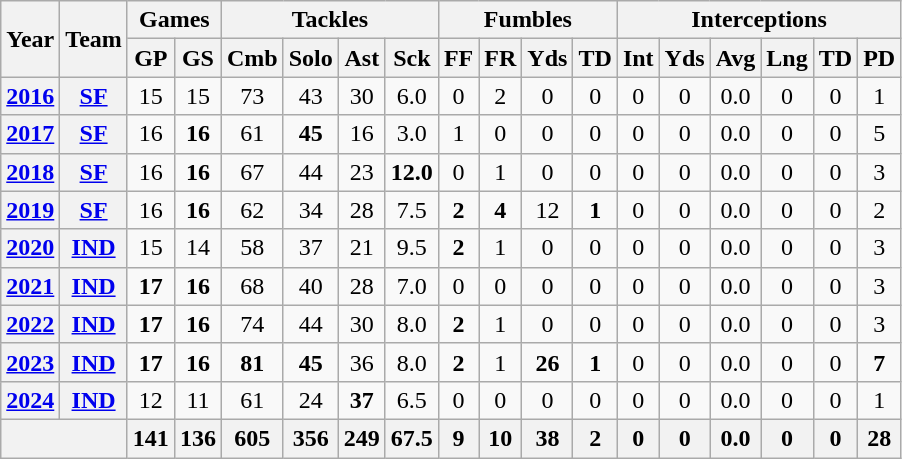<table class="wikitable" style="text-align:center;">
<tr>
<th rowspan="2">Year</th>
<th rowspan="2">Team</th>
<th colspan="2">Games</th>
<th colspan="4">Tackles</th>
<th colspan="4">Fumbles</th>
<th colspan="6">Interceptions</th>
</tr>
<tr>
<th>GP</th>
<th>GS</th>
<th>Cmb</th>
<th>Solo</th>
<th>Ast</th>
<th>Sck</th>
<th>FF</th>
<th>FR</th>
<th>Yds</th>
<th>TD</th>
<th>Int</th>
<th>Yds</th>
<th>Avg</th>
<th>Lng</th>
<th>TD</th>
<th>PD</th>
</tr>
<tr>
<th><a href='#'>2016</a></th>
<th><a href='#'>SF</a></th>
<td>15</td>
<td>15</td>
<td>73</td>
<td>43</td>
<td>30</td>
<td>6.0</td>
<td>0</td>
<td>2</td>
<td>0</td>
<td>0</td>
<td>0</td>
<td>0</td>
<td>0.0</td>
<td>0</td>
<td>0</td>
<td>1</td>
</tr>
<tr>
<th><a href='#'>2017</a></th>
<th><a href='#'>SF</a></th>
<td>16</td>
<td><strong>16</strong></td>
<td>61</td>
<td><strong>45</strong></td>
<td>16</td>
<td>3.0</td>
<td>1</td>
<td>0</td>
<td>0</td>
<td>0</td>
<td>0</td>
<td>0</td>
<td>0.0</td>
<td>0</td>
<td>0</td>
<td>5</td>
</tr>
<tr>
<th><a href='#'>2018</a></th>
<th><a href='#'>SF</a></th>
<td>16</td>
<td><strong>16</strong></td>
<td>67</td>
<td>44</td>
<td>23</td>
<td><strong>12.0</strong></td>
<td>0</td>
<td>1</td>
<td>0</td>
<td>0</td>
<td>0</td>
<td>0</td>
<td>0.0</td>
<td>0</td>
<td>0</td>
<td>3</td>
</tr>
<tr>
<th><a href='#'>2019</a></th>
<th><a href='#'>SF</a></th>
<td>16</td>
<td><strong>16</strong></td>
<td>62</td>
<td>34</td>
<td>28</td>
<td>7.5</td>
<td><strong>2</strong></td>
<td><strong>4</strong></td>
<td>12</td>
<td><strong>1</strong></td>
<td>0</td>
<td>0</td>
<td>0.0</td>
<td>0</td>
<td>0</td>
<td>2</td>
</tr>
<tr>
<th><a href='#'>2020</a></th>
<th><a href='#'>IND</a></th>
<td>15</td>
<td>14</td>
<td>58</td>
<td>37</td>
<td>21</td>
<td>9.5</td>
<td><strong>2</strong></td>
<td>1</td>
<td>0</td>
<td>0</td>
<td>0</td>
<td>0</td>
<td>0.0</td>
<td>0</td>
<td>0</td>
<td>3</td>
</tr>
<tr>
<th><a href='#'>2021</a></th>
<th><a href='#'>IND</a></th>
<td><strong>17</strong></td>
<td><strong>16</strong></td>
<td>68</td>
<td>40</td>
<td>28</td>
<td>7.0</td>
<td>0</td>
<td>0</td>
<td>0</td>
<td>0</td>
<td>0</td>
<td>0</td>
<td>0.0</td>
<td>0</td>
<td>0</td>
<td>3</td>
</tr>
<tr>
<th><a href='#'>2022</a></th>
<th><a href='#'>IND</a></th>
<td><strong>17</strong></td>
<td><strong>16</strong></td>
<td>74</td>
<td>44</td>
<td>30</td>
<td>8.0</td>
<td><strong>2</strong></td>
<td>1</td>
<td>0</td>
<td>0</td>
<td>0</td>
<td>0</td>
<td>0.0</td>
<td>0</td>
<td>0</td>
<td>3</td>
</tr>
<tr>
<th><a href='#'>2023</a></th>
<th><a href='#'>IND</a></th>
<td><strong>17</strong></td>
<td><strong>16</strong></td>
<td><strong>81</strong></td>
<td><strong>45</strong></td>
<td>36</td>
<td>8.0</td>
<td><strong>2</strong></td>
<td>1</td>
<td><strong>26</strong></td>
<td><strong>1</strong></td>
<td>0</td>
<td>0</td>
<td>0.0</td>
<td>0</td>
<td>0</td>
<td><strong>7</strong></td>
</tr>
<tr>
<th><a href='#'>2024</a></th>
<th><a href='#'>IND</a></th>
<td>12</td>
<td>11</td>
<td>61</td>
<td>24</td>
<td><strong>37</strong></td>
<td>6.5</td>
<td>0</td>
<td>0</td>
<td>0</td>
<td>0</td>
<td>0</td>
<td>0</td>
<td>0.0</td>
<td>0</td>
<td>0</td>
<td>1</td>
</tr>
<tr>
<th colspan="2"></th>
<th>141</th>
<th>136</th>
<th>605</th>
<th>356</th>
<th>249</th>
<th>67.5</th>
<th>9</th>
<th>10</th>
<th>38</th>
<th>2</th>
<th>0</th>
<th>0</th>
<th>0.0</th>
<th>0</th>
<th>0</th>
<th>28</th>
</tr>
</table>
